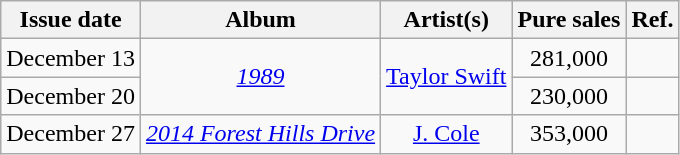<table class="wikitable sortable" style="text-align:center;">
<tr>
<th scope="col">Issue date</th>
<th scope="col">Album</th>
<th scope="col">Artist(s)</th>
<th scope="col">Pure sales</th>
<th scope="col">Ref.</th>
</tr>
<tr>
<td scope="row">December 13</td>
<td rowspan="2"><em><a href='#'>1989</a></em></td>
<td rowspan="2"><a href='#'>Taylor Swift</a></td>
<td rowspan="1">281,000</td>
<td></td>
</tr>
<tr>
<td scope="row">December 20</td>
<td rowspan="1">230,000</td>
<td></td>
</tr>
<tr>
<td scope="row">December 27</td>
<td><em><a href='#'>2014 Forest Hills Drive</a></em></td>
<td><a href='#'>J. Cole</a></td>
<td rowspan="1">353,000</td>
<td></td>
</tr>
</table>
